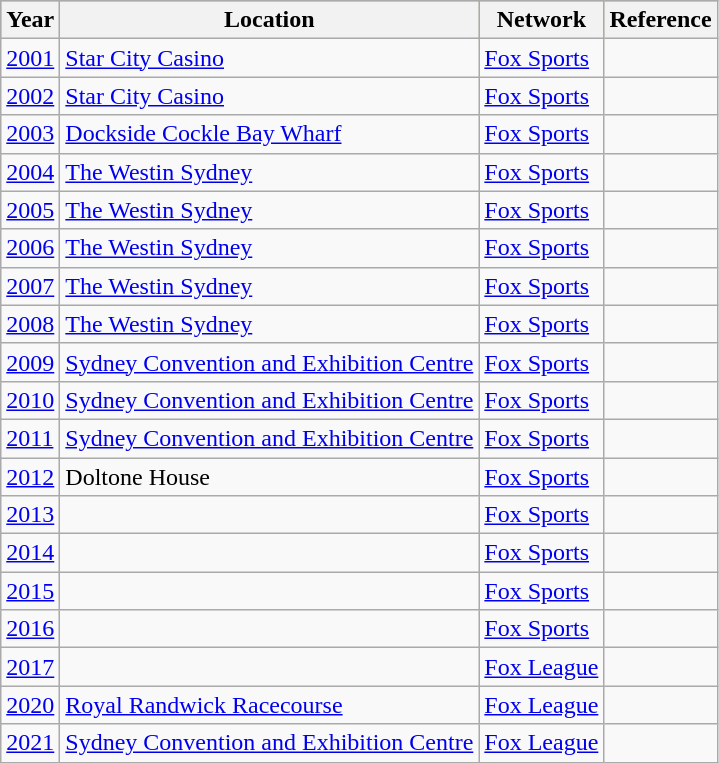<table class="wikitable">
<tr style="background:#bdb76b;">
<th>Year</th>
<th>Location</th>
<th>Network</th>
<th>Reference</th>
</tr>
<tr>
<td><a href='#'>2001</a></td>
<td><a href='#'>Star City Casino</a></td>
<td><a href='#'>Fox Sports</a></td>
<td></td>
</tr>
<tr>
<td><a href='#'>2002</a></td>
<td><a href='#'>Star City Casino</a></td>
<td><a href='#'>Fox Sports</a></td>
<td></td>
</tr>
<tr>
<td><a href='#'>2003</a></td>
<td><a href='#'>Dockside Cockle Bay Wharf</a></td>
<td><a href='#'>Fox Sports</a></td>
<td></td>
</tr>
<tr>
<td><a href='#'>2004</a></td>
<td><a href='#'>The Westin Sydney</a></td>
<td><a href='#'>Fox Sports</a></td>
<td></td>
</tr>
<tr>
<td><a href='#'>2005</a></td>
<td><a href='#'>The Westin Sydney</a></td>
<td><a href='#'>Fox Sports</a></td>
<td></td>
</tr>
<tr>
<td><a href='#'>2006</a></td>
<td><a href='#'>The Westin Sydney</a></td>
<td><a href='#'>Fox Sports</a></td>
<td></td>
</tr>
<tr>
<td><a href='#'>2007</a></td>
<td><a href='#'>The Westin Sydney</a></td>
<td><a href='#'>Fox Sports</a></td>
<td></td>
</tr>
<tr>
<td><a href='#'>2008</a></td>
<td><a href='#'>The Westin Sydney</a></td>
<td><a href='#'>Fox Sports</a></td>
<td></td>
</tr>
<tr>
<td><a href='#'>2009</a></td>
<td><a href='#'>Sydney Convention and Exhibition Centre</a></td>
<td><a href='#'>Fox Sports</a></td>
<td></td>
</tr>
<tr>
<td><a href='#'>2010</a></td>
<td><a href='#'>Sydney Convention and Exhibition Centre</a></td>
<td><a href='#'>Fox Sports</a></td>
<td></td>
</tr>
<tr>
<td><a href='#'>2011</a></td>
<td><a href='#'>Sydney Convention and Exhibition Centre</a></td>
<td><a href='#'>Fox Sports</a></td>
<td></td>
</tr>
<tr>
<td><a href='#'>2012</a></td>
<td>Doltone House</td>
<td><a href='#'>Fox Sports</a></td>
<td></td>
</tr>
<tr>
<td><a href='#'>2013</a></td>
<td></td>
<td><a href='#'>Fox Sports</a></td>
<td></td>
</tr>
<tr>
<td><a href='#'>2014</a></td>
<td></td>
<td><a href='#'>Fox Sports</a></td>
<td></td>
</tr>
<tr>
<td><a href='#'>2015</a></td>
<td></td>
<td><a href='#'>Fox Sports</a></td>
<td></td>
</tr>
<tr>
<td><a href='#'>2016</a></td>
<td></td>
<td><a href='#'>Fox Sports</a></td>
<td></td>
</tr>
<tr>
<td><a href='#'>2017</a></td>
<td></td>
<td><a href='#'>Fox League</a></td>
<td></td>
</tr>
<tr>
<td><a href='#'>2020</a></td>
<td><a href='#'>Royal Randwick Racecourse</a></td>
<td><a href='#'>Fox League</a></td>
<td></td>
</tr>
<tr>
<td><a href='#'>2021</a></td>
<td><a href='#'>Sydney Convention and Exhibition Centre</a></td>
<td><a href='#'>Fox League</a></td>
<td></td>
</tr>
</table>
